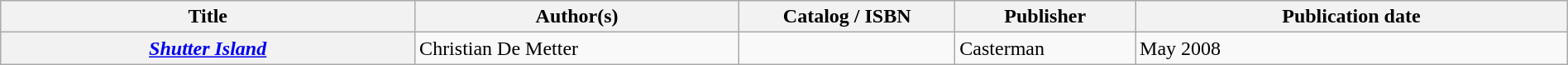<table class="wikitable sortable" style="width:100%;">
<tr>
<th scope="col" style="width:23%;">Title</th>
<th scope="col" style="width:18%;">Author(s)</th>
<th scope="col" style="width:12%;">Catalog / ISBN</th>
<th scope="col" style="width:10%;">Publisher</th>
<th scope="col" style="width:24%;">Publication date</th>
</tr>
<tr>
<th><em><a href='#'>Shutter Island</a></em></th>
<td>Christian De Metter</td>
<td></td>
<td>Casterman</td>
<td>May 2008</td>
</tr>
</table>
